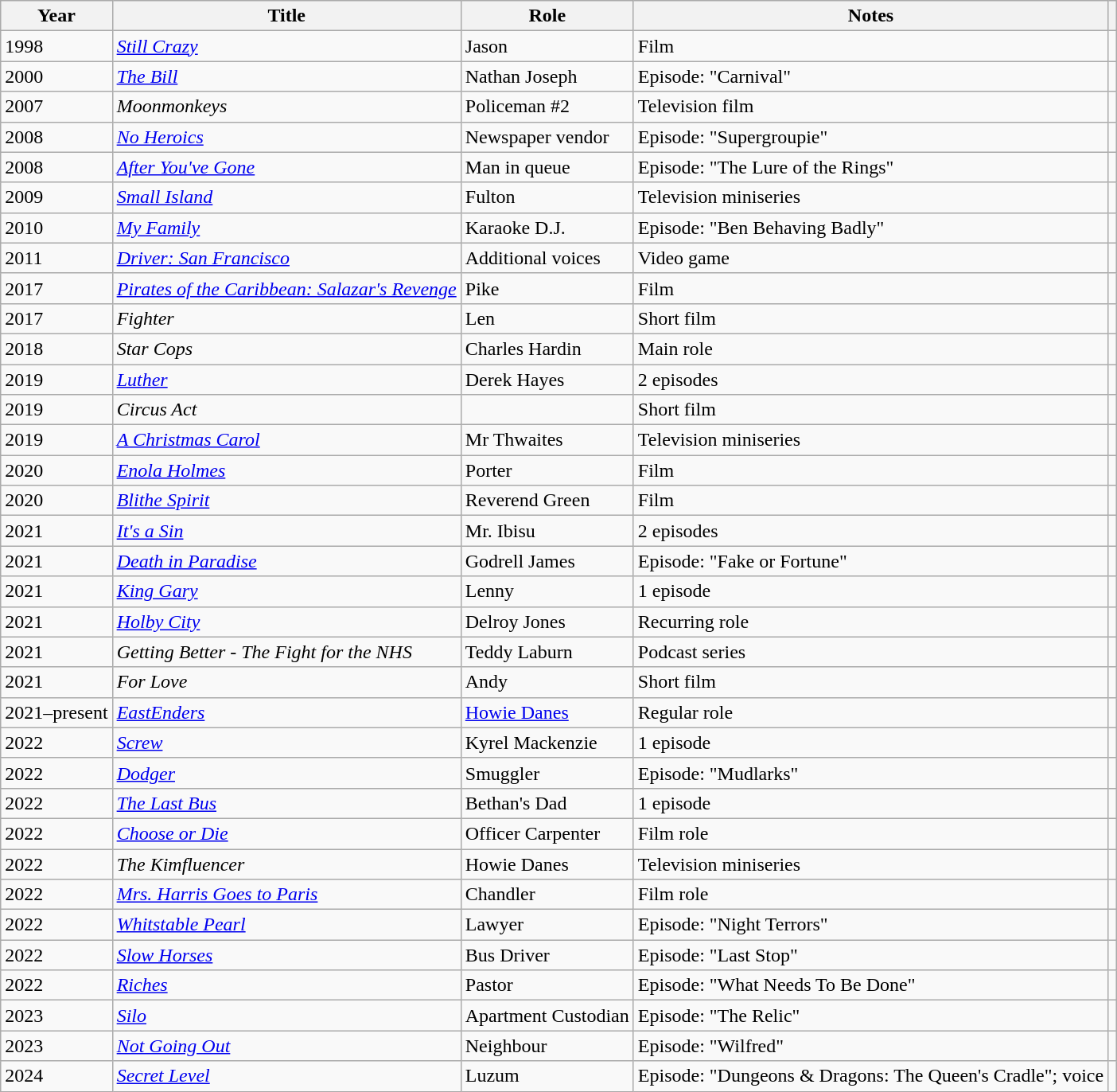<table class="wikitable sortable">
<tr>
<th>Year</th>
<th>Title</th>
<th>Role</th>
<th>Notes</th>
<th></th>
</tr>
<tr>
<td>1998</td>
<td><em><a href='#'>Still Crazy</a></em></td>
<td>Jason</td>
<td>Film</td>
<td align="center"></td>
</tr>
<tr>
<td>2000</td>
<td><em><a href='#'>The Bill</a></em></td>
<td>Nathan Joseph</td>
<td>Episode: "Carnival"</td>
<td align="center"></td>
</tr>
<tr>
<td>2007</td>
<td><em>Moonmonkeys</em></td>
<td>Policeman #2</td>
<td>Television film</td>
<td align="center"></td>
</tr>
<tr>
<td>2008</td>
<td><em><a href='#'>No Heroics</a></em></td>
<td>Newspaper vendor</td>
<td>Episode: "Supergroupie"</td>
<td align="center"></td>
</tr>
<tr>
<td>2008</td>
<td><em><a href='#'>After You've Gone</a></em></td>
<td>Man in queue</td>
<td>Episode: "The Lure of the Rings"</td>
<td align="center"></td>
</tr>
<tr>
<td>2009</td>
<td><em><a href='#'>Small Island</a></em></td>
<td>Fulton</td>
<td>Television miniseries</td>
<td align="center"></td>
</tr>
<tr>
<td>2010</td>
<td><em><a href='#'>My Family</a></em></td>
<td>Karaoke D.J.</td>
<td>Episode: "Ben Behaving Badly"</td>
<td align="center"></td>
</tr>
<tr>
<td>2011</td>
<td><em><a href='#'>Driver: San Francisco</a></em></td>
<td>Additional voices</td>
<td>Video game</td>
<td align="center"></td>
</tr>
<tr>
<td>2017</td>
<td><em><a href='#'>Pirates of the Caribbean: Salazar's Revenge</a></em></td>
<td>Pike</td>
<td>Film</td>
<td align="center"></td>
</tr>
<tr>
<td>2017</td>
<td><em>Fighter</em></td>
<td>Len</td>
<td>Short film</td>
<td align="center"></td>
</tr>
<tr>
<td>2018</td>
<td><em>Star Cops</em></td>
<td>Charles Hardin</td>
<td>Main role</td>
<td align="center"></td>
</tr>
<tr>
<td>2019</td>
<td><em><a href='#'>Luther</a></em></td>
<td>Derek Hayes</td>
<td>2 episodes</td>
<td align="center"></td>
</tr>
<tr>
<td>2019</td>
<td><em>Circus Act</em></td>
<td></td>
<td>Short film</td>
<td align="center"></td>
</tr>
<tr>
<td>2019</td>
<td><em><a href='#'>A Christmas Carol</a></em></td>
<td>Mr Thwaites</td>
<td>Television miniseries</td>
<td align="center"></td>
</tr>
<tr>
<td>2020</td>
<td><em><a href='#'>Enola Holmes</a></em></td>
<td>Porter</td>
<td>Film</td>
<td align="center"></td>
</tr>
<tr>
<td>2020</td>
<td><em><a href='#'>Blithe Spirit</a></em></td>
<td>Reverend Green</td>
<td>Film</td>
<td align="center"></td>
</tr>
<tr>
<td>2021</td>
<td><em><a href='#'>It's a Sin</a></em></td>
<td>Mr. Ibisu</td>
<td>2 episodes</td>
<td align="center"></td>
</tr>
<tr>
<td>2021</td>
<td><em><a href='#'>Death in Paradise</a></em></td>
<td>Godrell James</td>
<td>Episode: "Fake or Fortune"</td>
<td align="center"></td>
</tr>
<tr>
<td>2021</td>
<td><em><a href='#'>King Gary</a></em></td>
<td>Lenny</td>
<td>1 episode</td>
<td align="center"></td>
</tr>
<tr>
<td>2021</td>
<td><em><a href='#'>Holby City</a></em></td>
<td>Delroy Jones</td>
<td>Recurring role</td>
<td align="center"></td>
</tr>
<tr>
<td>2021</td>
<td><em>Getting Better - The Fight for the NHS</em></td>
<td>Teddy Laburn</td>
<td>Podcast series</td>
<td align="center"></td>
</tr>
<tr>
<td>2021</td>
<td><em>For Love</em></td>
<td>Andy</td>
<td>Short film</td>
<td align="center"></td>
</tr>
<tr>
<td>2021–present</td>
<td><em><a href='#'>EastEnders</a></em></td>
<td><a href='#'>Howie Danes</a></td>
<td>Regular role</td>
<td align="center"></td>
</tr>
<tr>
<td>2022</td>
<td><em><a href='#'>Screw</a></em></td>
<td>Kyrel Mackenzie</td>
<td>1 episode</td>
<td align="center"></td>
</tr>
<tr>
<td>2022</td>
<td><em><a href='#'>Dodger</a></em></td>
<td>Smuggler</td>
<td>Episode: "Mudlarks"</td>
<td align="center"></td>
</tr>
<tr>
<td>2022</td>
<td><em><a href='#'>The Last Bus</a></em></td>
<td>Bethan's Dad</td>
<td>1 episode</td>
<td align="center"></td>
</tr>
<tr>
<td>2022</td>
<td><em><a href='#'>Choose or Die</a></em></td>
<td>Officer Carpenter</td>
<td>Film role</td>
<td align="center"></td>
</tr>
<tr>
<td>2022</td>
<td><em>The Kimfluencer</em></td>
<td>Howie Danes</td>
<td>Television miniseries</td>
<td align="center"></td>
</tr>
<tr>
<td>2022</td>
<td><em><a href='#'>Mrs. Harris Goes to Paris</a></em></td>
<td>Chandler</td>
<td>Film role</td>
<td align="center"></td>
</tr>
<tr>
<td>2022</td>
<td><em><a href='#'>Whitstable Pearl</a></em></td>
<td>Lawyer</td>
<td>Episode: "Night Terrors"</td>
<td align="center"></td>
</tr>
<tr>
<td>2022</td>
<td><em><a href='#'>Slow Horses</a></em></td>
<td>Bus Driver</td>
<td>Episode: "Last Stop"</td>
<td align="center"></td>
</tr>
<tr>
<td>2022</td>
<td><em><a href='#'>Riches</a></em></td>
<td>Pastor</td>
<td>Episode: "What Needs To Be Done"</td>
<td align="center"></td>
</tr>
<tr>
<td>2023</td>
<td><em><a href='#'>Silo</a></em></td>
<td>Apartment Custodian</td>
<td>Episode: "The Relic"</td>
<td align="center"></td>
</tr>
<tr>
<td>2023</td>
<td><em><a href='#'>Not Going Out</a></em></td>
<td>Neighbour</td>
<td>Episode: "Wilfred"</td>
<td></td>
</tr>
<tr>
<td>2024</td>
<td><em><a href='#'>Secret Level</a></em></td>
<td>Luzum</td>
<td>Episode: "Dungeons & Dragons: The Queen's Cradle"; voice</td>
<td></td>
</tr>
</table>
